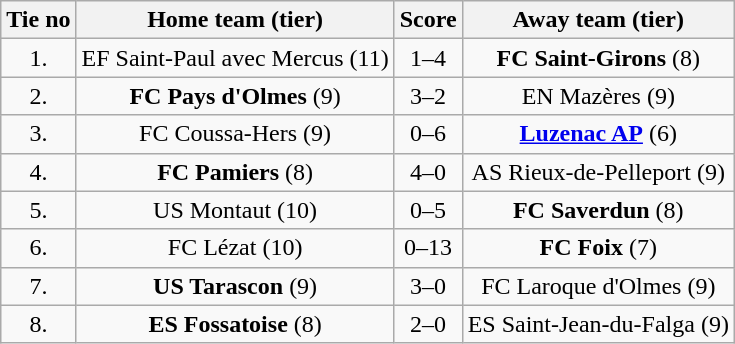<table class="wikitable" style="text-align: center">
<tr>
<th>Tie no</th>
<th>Home team (tier)</th>
<th>Score</th>
<th>Away team (tier)</th>
</tr>
<tr>
<td>1.</td>
<td>EF Saint-Paul avec Mercus (11)</td>
<td>1–4</td>
<td><strong>FC Saint-Girons</strong> (8)</td>
</tr>
<tr>
<td>2.</td>
<td><strong>FC Pays d'Olmes</strong> (9)</td>
<td>3–2</td>
<td>EN Mazères (9)</td>
</tr>
<tr>
<td>3.</td>
<td>FC Coussa-Hers (9)</td>
<td>0–6</td>
<td><strong><a href='#'>Luzenac AP</a></strong> (6)</td>
</tr>
<tr>
<td>4.</td>
<td><strong>FC Pamiers</strong> (8)</td>
<td>4–0</td>
<td>AS Rieux-de-Pelleport (9)</td>
</tr>
<tr>
<td>5.</td>
<td>US Montaut (10)</td>
<td>0–5</td>
<td><strong>FC Saverdun</strong> (8)</td>
</tr>
<tr>
<td>6.</td>
<td>FC Lézat (10)</td>
<td>0–13</td>
<td><strong>FC Foix</strong> (7)</td>
</tr>
<tr>
<td>7.</td>
<td><strong>US Tarascon</strong> (9)</td>
<td>3–0</td>
<td>FC Laroque d'Olmes (9)</td>
</tr>
<tr>
<td>8.</td>
<td><strong>ES Fossatoise</strong> (8)</td>
<td>2–0</td>
<td>ES Saint-Jean-du-Falga (9)</td>
</tr>
</table>
